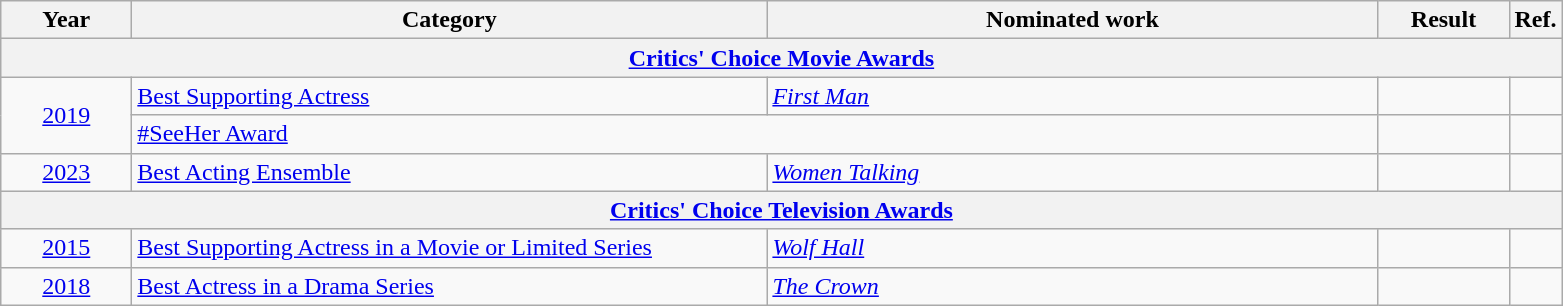<table class=wikitable>
<tr>
<th scope="col" style="width:5em;">Year</th>
<th scope="col" style="width:26em;">Category</th>
<th scope="col" style="width:25em;">Nominated work</th>
<th scope="col" style="width:5em;">Result</th>
<th>Ref.</th>
</tr>
<tr>
<th colspan=5><a href='#'>Critics' Choice Movie Awards</a></th>
</tr>
<tr>
<td style="text-align:center;", rowspan="2"><a href='#'>2019</a></td>
<td><a href='#'>Best Supporting Actress</a></td>
<td><em><a href='#'>First Man</a></em></td>
<td></td>
<td style="text-align:center;"></td>
</tr>
<tr>
<td colspan=2><a href='#'>#SeeHer Award</a></td>
<td></td>
<td style="text-align:center;"></td>
</tr>
<tr>
<td style="text-align:center;", rowspan="1"><a href='#'>2023</a></td>
<td><a href='#'>Best Acting Ensemble</a></td>
<td><em><a href='#'>Women Talking</a></em></td>
<td></td>
<td style="text-align:center;"></td>
</tr>
<tr>
<th colspan=5><a href='#'>Critics' Choice Television Awards</a></th>
</tr>
<tr>
<td style="text-align:center;"><a href='#'>2015</a></td>
<td><a href='#'>Best Supporting Actress in a Movie or Limited Series</a></td>
<td><em><a href='#'>Wolf Hall</a></em></td>
<td></td>
<td style="text-align:center;"></td>
</tr>
<tr>
<td style="text-align:center;"><a href='#'>2018</a></td>
<td><a href='#'>Best Actress in a Drama Series</a></td>
<td><em><a href='#'>The Crown</a></em></td>
<td></td>
<td style="text-align:center;"></td>
</tr>
</table>
